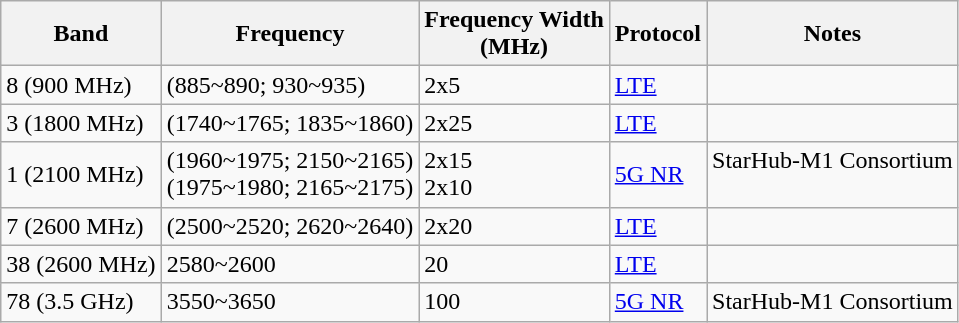<table class="wikitable sortable">
<tr>
<th>Band</th>
<th>Frequency</th>
<th>Frequency Width<br>(MHz)</th>
<th>Protocol</th>
<th>Notes</th>
</tr>
<tr>
<td>8 (900 MHz)</td>
<td>(885~890; 930~935)</td>
<td>2x5</td>
<td><a href='#'>LTE</a></td>
<td></td>
</tr>
<tr>
<td>3 (1800 MHz)</td>
<td>(1740~1765; 1835~1860)</td>
<td>2x25</td>
<td><a href='#'>LTE</a></td>
<td></td>
</tr>
<tr>
<td>1 (2100 MHz)</td>
<td>(1960~1975; 2150~2165) <br> (1975~1980; 2165~2175)</td>
<td>2x15 <br> 2x10</td>
<td><a href='#'>5G NR</a></td>
<td>StarHub-M1 Consortium <br>  </td>
</tr>
<tr>
<td>7 (2600 MHz)</td>
<td>(2500~2520; 2620~2640)</td>
<td>2x20</td>
<td><a href='#'>LTE</a></td>
<td></td>
</tr>
<tr>
<td>38 (2600 MHz)</td>
<td>2580~2600</td>
<td>20</td>
<td><a href='#'>LTE</a></td>
<td></td>
</tr>
<tr>
<td>78 (3.5 GHz)</td>
<td>3550~3650</td>
<td>100</td>
<td><a href='#'>5G NR</a></td>
<td>StarHub-M1 Consortium</td>
</tr>
</table>
